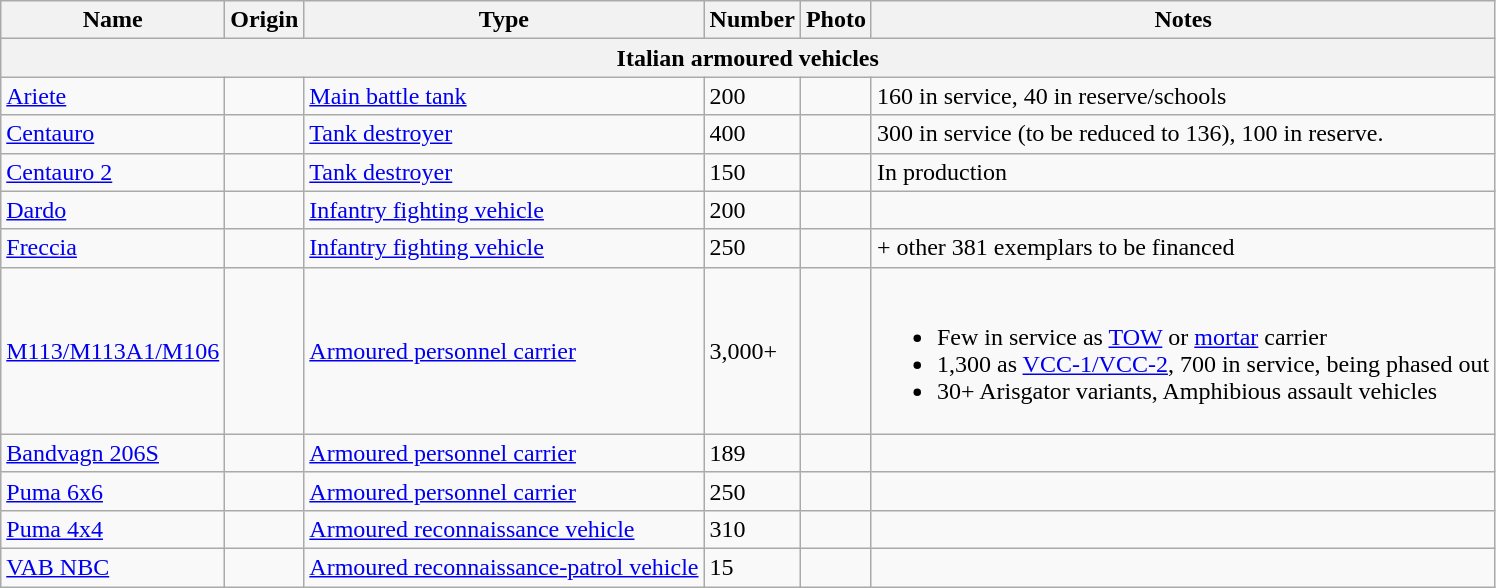<table class="wikitable">
<tr>
<th style="text-align: width:12%;">Name</th>
<th style="text-align: width:8%;">Origin</th>
<th style="text-align: width:18%;">Type</th>
<th style="text-align: width:7%;">Number</th>
<th style="text-align: width:10%; ">Photo</th>
<th style="text-align: width:45%;">Notes</th>
</tr>
<tr>
<th colspan="7">Italian armoured vehicles</th>
</tr>
<tr>
<td><a href='#'>Ariete</a></td>
<td></td>
<td><a href='#'>Main battle tank</a></td>
<td>200</td>
<td></td>
<td>160 in service, 40 in reserve/schools</td>
</tr>
<tr>
<td><a href='#'>Centauro</a></td>
<td></td>
<td><a href='#'>Tank destroyer</a></td>
<td>400</td>
<td></td>
<td>300 in service (to be reduced to 136), 100 in reserve.</td>
</tr>
<tr>
<td><a href='#'>Centauro 2</a></td>
<td></td>
<td><a href='#'>Tank destroyer</a></td>
<td>150</td>
<td></td>
<td>In production</td>
</tr>
<tr>
<td><a href='#'>Dardo</a></td>
<td></td>
<td><a href='#'>Infantry fighting vehicle</a></td>
<td>200</td>
<td></td>
<td></td>
</tr>
<tr>
<td><a href='#'>Freccia</a></td>
<td></td>
<td><a href='#'>Infantry fighting vehicle</a></td>
<td>250</td>
<td></td>
<td>+ other 381 exemplars to be financed</td>
</tr>
<tr>
<td><a href='#'>M113/M113A1/M106</a></td>
<td></td>
<td><a href='#'>Armoured personnel carrier</a></td>
<td>3,000+</td>
<td></td>
<td><br><ul><li>Few in service as <a href='#'>TOW</a> or <a href='#'>mortar</a> carrier</li><li>1,300 as <a href='#'>VCC-1/VCC-2</a>, 700 in service, being phased out</li><li>30+ Arisgator variants, Amphibious assault vehicles</li></ul></td>
</tr>
<tr>
<td><a href='#'>Bandvagn 206S</a></td>
<td></td>
<td><a href='#'>Armoured personnel carrier</a></td>
<td>189</td>
<td></td>
<td></td>
</tr>
<tr>
<td><a href='#'>Puma 6x6</a></td>
<td></td>
<td><a href='#'>Armoured personnel carrier</a></td>
<td>250</td>
<td></td>
<td></td>
</tr>
<tr>
<td><a href='#'>Puma 4x4</a></td>
<td></td>
<td><a href='#'>Armoured reconnaissance vehicle</a></td>
<td>310</td>
<td></td>
<td></td>
</tr>
<tr>
<td><a href='#'>VAB NBC</a></td>
<td></td>
<td><a href='#'>Armoured reconnaissance-patrol vehicle</a></td>
<td>15</td>
<td></td>
<td></td>
</tr>
</table>
